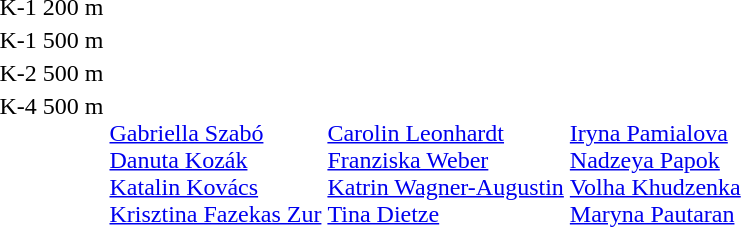<table>
<tr valign="top">
<td>K-1 200 m<br></td>
<td></td>
<td></td>
<td></td>
</tr>
<tr valign="top">
<td>K-1 500 m<br></td>
<td></td>
<td></td>
<td></td>
</tr>
<tr valign="top">
<td>K-2 500 m<br></td>
<td></td>
<td></td>
<td></td>
</tr>
<tr valign="top">
<td>K-4 500 m<br></td>
<td><br><a href='#'>Gabriella Szabó</a><br><a href='#'>Danuta Kozák</a><br><a href='#'>Katalin Kovács</a><br><a href='#'>Krisztina Fazekas Zur</a></td>
<td><br><a href='#'>Carolin Leonhardt</a><br><a href='#'>Franziska Weber</a><br><a href='#'>Katrin Wagner-Augustin</a><br><a href='#'>Tina Dietze</a></td>
<td><br><a href='#'>Iryna Pamialova</a><br><a href='#'>Nadzeya Papok</a><br><a href='#'>Volha Khudzenka</a><br><a href='#'>Maryna Pautaran</a></td>
</tr>
</table>
